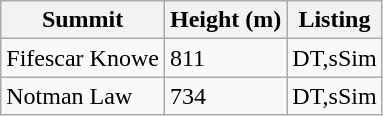<table class="wikitable sortable">
<tr>
<th>Summit</th>
<th>Height (m)</th>
<th>Listing</th>
</tr>
<tr>
<td>Fifescar Knowe</td>
<td>811</td>
<td>DT,sSim</td>
</tr>
<tr>
<td>Notman Law</td>
<td>734</td>
<td>DT,sSim</td>
</tr>
</table>
